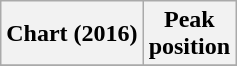<table class="wikitable plainrowheaders" style="text-align:center">
<tr>
<th scope="col">Chart (2016)</th>
<th scope="col">Peak<br>position</th>
</tr>
<tr>
</tr>
</table>
